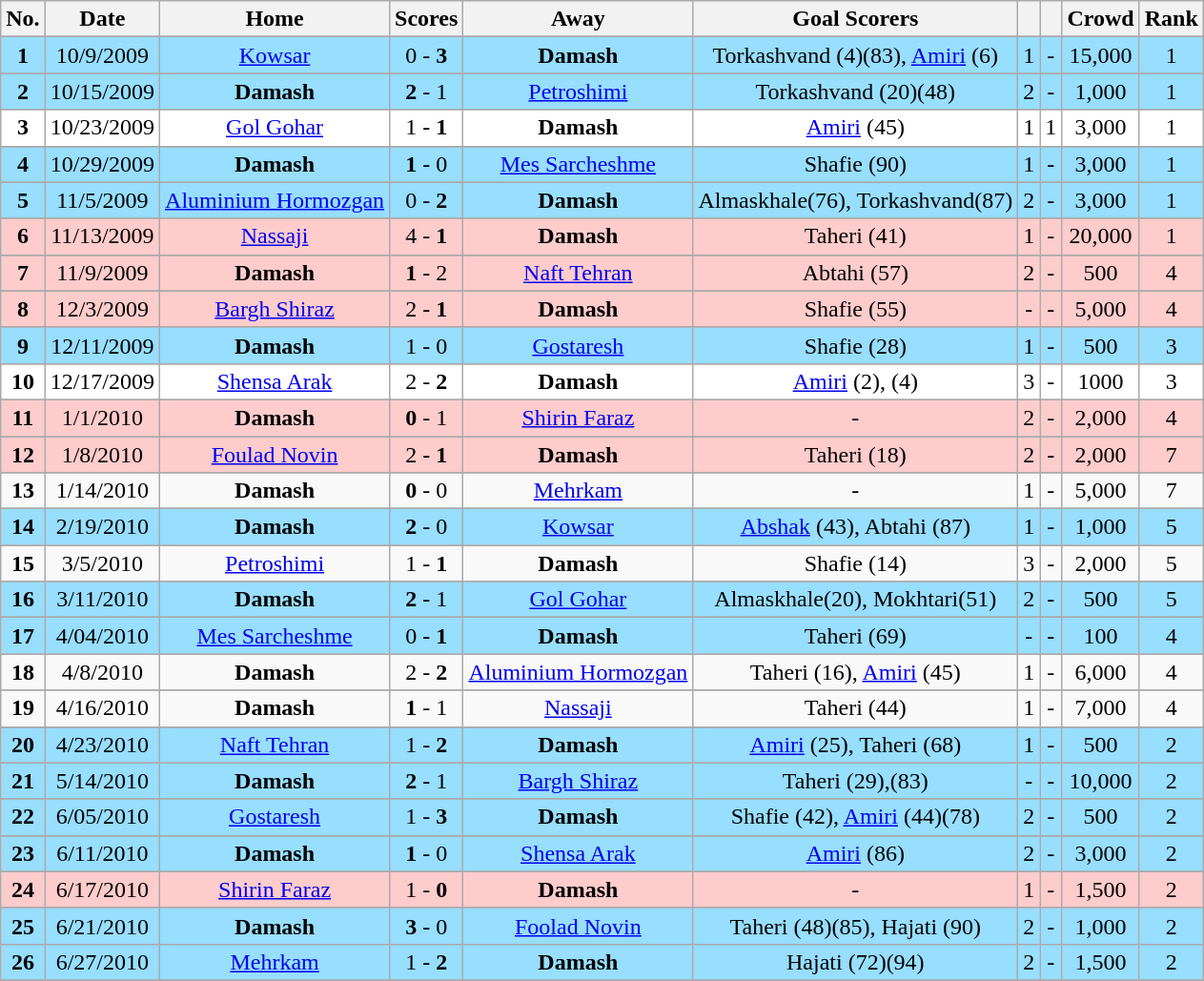<table class="wikitable" style="text-align:center">
<tr>
<th>No.</th>
<th>Date</th>
<th>Home</th>
<th>Scores</th>
<th>Away</th>
<th>Goal Scorers</th>
<th></th>
<th></th>
<th>Crowd</th>
<th>Rank</th>
</tr>
<tr>
</tr>
<tr style="background: #97DEFF;">
<td><strong>1</strong></td>
<td>10/9/2009</td>
<td><a href='#'>Kowsar</a></td>
<td>0 - <strong>3</strong></td>
<td><strong>Damash</strong></td>
<td>Torkashvand (4)(83), <a href='#'>Amiri</a> (6)</td>
<td>1</td>
<td>-</td>
<td>15,000</td>
<td>1</td>
</tr>
<tr>
</tr>
<tr style="background: #97DEFF;">
<td><strong>2</strong></td>
<td>10/15/2009</td>
<td><strong>Damash</strong></td>
<td><strong>2</strong> - 1</td>
<td><a href='#'>Petroshimi</a></td>
<td>Torkashvand (20)(48)</td>
<td>2</td>
<td>-</td>
<td>1,000</td>
<td>1</td>
</tr>
<tr>
</tr>
<tr style="background: white;">
<td><strong>3</strong></td>
<td>10/23/2009</td>
<td><a href='#'>Gol Gohar</a></td>
<td>1 - <strong>1</strong></td>
<td><strong>Damash</strong></td>
<td><a href='#'>Amiri</a> (45)</td>
<td>1</td>
<td>1</td>
<td>3,000</td>
<td>1</td>
</tr>
<tr>
</tr>
<tr style="background: #97DEFF;">
<td><strong>4</strong></td>
<td>10/29/2009</td>
<td><strong>Damash</strong></td>
<td><strong>1</strong> - 0</td>
<td><a href='#'>Mes Sarcheshme</a></td>
<td>Shafie (90)</td>
<td>1</td>
<td>-</td>
<td>3,000</td>
<td>1</td>
</tr>
<tr>
</tr>
<tr style="background: #97DEFF;">
<td><strong>5</strong></td>
<td>11/5/2009</td>
<td><a href='#'>Aluminium Hormozgan</a></td>
<td>0 - <strong>2</strong></td>
<td><strong>Damash</strong></td>
<td>Almaskhale(76), Torkashvand(87)</td>
<td>2</td>
<td>-</td>
<td>3,000</td>
<td>1</td>
</tr>
<tr>
</tr>
<tr style="background: #FFCCCC;">
<td><strong>6</strong></td>
<td>11/13/2009</td>
<td><a href='#'>Nassaji</a></td>
<td>4 - <strong>1</strong></td>
<td><strong>Damash</strong></td>
<td>Taheri (41)</td>
<td>1</td>
<td>-</td>
<td>20,000</td>
<td>1</td>
</tr>
<tr>
</tr>
<tr style="background: #FFCCCC;">
<td><strong>7</strong></td>
<td>11/9/2009</td>
<td><strong>Damash</strong></td>
<td><strong>1</strong> - 2</td>
<td><a href='#'>Naft Tehran</a></td>
<td>Abtahi (57)</td>
<td>2</td>
<td>-</td>
<td>500</td>
<td>4</td>
</tr>
<tr>
</tr>
<tr style="background: #FFCCCC;">
<td><strong>8</strong></td>
<td>12/3/2009</td>
<td><a href='#'>Bargh Shiraz</a></td>
<td>2 - <strong>1</strong></td>
<td><strong>Damash</strong></td>
<td>Shafie (55)</td>
<td>-</td>
<td>-</td>
<td>5,000</td>
<td>4</td>
</tr>
<tr>
</tr>
<tr style="background: #97DEFF;">
<td><strong>9</strong></td>
<td>12/11/2009</td>
<td><strong>Damash</strong></td>
<td>1 - 0</td>
<td><a href='#'>Gostaresh</a></td>
<td>Shafie (28)</td>
<td>1</td>
<td>-</td>
<td>500</td>
<td>3</td>
</tr>
<tr>
</tr>
<tr style="background: white;">
<td><strong>10</strong></td>
<td>12/17/2009</td>
<td><a href='#'>Shensa Arak</a></td>
<td>2 - <strong>2</strong></td>
<td><strong>Damash</strong></td>
<td><a href='#'>Amiri</a> (2), (4)</td>
<td>3</td>
<td>-</td>
<td>1000</td>
<td>3</td>
</tr>
<tr>
</tr>
<tr style="background: #FFCCCC;">
<td><strong>11</strong></td>
<td>1/1/2010</td>
<td><strong>Damash</strong></td>
<td><strong>0</strong> - 1</td>
<td><a href='#'>Shirin Faraz</a></td>
<td>-</td>
<td>2</td>
<td>-</td>
<td>2,000</td>
<td>4</td>
</tr>
<tr>
</tr>
<tr style="background: #FFCCCC;">
<td><strong>12</strong></td>
<td>1/8/2010</td>
<td><a href='#'>Foulad Novin</a></td>
<td>2 - <strong>1</strong></td>
<td><strong>Damash</strong></td>
<td>Taheri (18)</td>
<td>2</td>
<td>-</td>
<td>2,000</td>
<td>7</td>
</tr>
<tr>
</tr>
<tr style="">
<td><strong>13</strong></td>
<td>1/14/2010</td>
<td><strong>Damash</strong></td>
<td><strong>0</strong> - 0</td>
<td><a href='#'>Mehrkam</a></td>
<td>-</td>
<td>1</td>
<td>-</td>
<td>5,000</td>
<td>7</td>
</tr>
<tr>
</tr>
<tr style="background: #97DEFF;">
<td><strong>14</strong></td>
<td>2/19/2010</td>
<td><strong>Damash</strong></td>
<td><strong>2</strong> - 0</td>
<td><a href='#'>Kowsar</a></td>
<td><a href='#'>Abshak</a> (43), Abtahi (87)</td>
<td>1</td>
<td>-</td>
<td>1,000</td>
<td>5</td>
</tr>
<tr>
</tr>
<tr style="">
<td><strong>15</strong></td>
<td>3/5/2010</td>
<td><a href='#'>Petroshimi</a></td>
<td>1 - <strong>1</strong></td>
<td><strong>Damash</strong></td>
<td>Shafie (14)</td>
<td>3</td>
<td>-</td>
<td>2,000</td>
<td>5</td>
</tr>
<tr>
</tr>
<tr style="background: #97DEFF;">
<td><strong>16</strong></td>
<td>3/11/2010</td>
<td><strong>Damash</strong></td>
<td><strong>2</strong> - 1</td>
<td><a href='#'>Gol Gohar</a></td>
<td>Almaskhale(20), Mokhtari(51)</td>
<td>2</td>
<td>-</td>
<td>500</td>
<td>5</td>
</tr>
<tr>
</tr>
<tr style="background: #97DEFF;">
<td><strong>17</strong></td>
<td>4/04/2010</td>
<td><a href='#'>Mes Sarcheshme</a></td>
<td>0 - <strong>1</strong></td>
<td><strong>Damash</strong></td>
<td>Taheri (69)</td>
<td>-</td>
<td>-</td>
<td>100</td>
<td>4</td>
</tr>
<tr>
</tr>
<tr style="">
<td><strong>18</strong></td>
<td>4/8/2010</td>
<td><strong>Damash</strong></td>
<td>2 - <strong>2</strong></td>
<td><a href='#'>Aluminium Hormozgan</a></td>
<td>Taheri (16), <a href='#'>Amiri</a> (45)</td>
<td>1</td>
<td>-</td>
<td>6,000</td>
<td>4</td>
</tr>
<tr>
</tr>
<tr style="">
<td><strong>19</strong></td>
<td>4/16/2010</td>
<td><strong>Damash</strong></td>
<td><strong>1</strong> - 1</td>
<td><a href='#'>Nassaji</a></td>
<td>Taheri (44)</td>
<td>1</td>
<td>-</td>
<td>7,000</td>
<td>4</td>
</tr>
<tr>
</tr>
<tr style="background: #97DEFF;">
<td><strong>20</strong></td>
<td>4/23/2010</td>
<td><a href='#'>Naft Tehran</a></td>
<td>1 - <strong>2</strong></td>
<td><strong>Damash</strong></td>
<td><a href='#'>Amiri</a> (25), Taheri (68)</td>
<td>1</td>
<td>-</td>
<td>500</td>
<td>2</td>
</tr>
<tr>
</tr>
<tr style="background: #97DEFF;">
<td><strong>21</strong></td>
<td>5/14/2010</td>
<td><strong>Damash</strong></td>
<td><strong>2</strong> - 1</td>
<td><a href='#'>Bargh Shiraz</a></td>
<td>Taheri (29),(83)</td>
<td>-</td>
<td>-</td>
<td>10,000</td>
<td>2</td>
</tr>
<tr>
</tr>
<tr style="background: #97DEFF;">
<td><strong>22</strong></td>
<td>6/05/2010</td>
<td><a href='#'>Gostaresh</a></td>
<td>1 - <strong>3</strong></td>
<td><strong>Damash</strong></td>
<td>Shafie (42), <a href='#'>Amiri</a> (44)(78)</td>
<td>2</td>
<td>-</td>
<td>500</td>
<td>2</td>
</tr>
<tr>
</tr>
<tr style="background: #97DEFF;">
<td><strong>23</strong></td>
<td>6/11/2010</td>
<td><strong>Damash</strong></td>
<td><strong>1</strong> - 0</td>
<td><a href='#'>Shensa Arak</a></td>
<td><a href='#'>Amiri</a> (86)</td>
<td>2</td>
<td>-</td>
<td>3,000</td>
<td>2</td>
</tr>
<tr>
</tr>
<tr style="background: #FFCCCC;">
<td><strong>24</strong></td>
<td>6/17/2010</td>
<td><a href='#'>Shirin Faraz</a></td>
<td>1 - <strong>0</strong></td>
<td><strong>Damash</strong></td>
<td>-</td>
<td>1</td>
<td>-</td>
<td>1,500</td>
<td>2</td>
</tr>
<tr>
</tr>
<tr style="background: #97DEFF;">
<td><strong>25</strong></td>
<td>6/21/2010</td>
<td><strong>Damash</strong></td>
<td><strong>3</strong> - 0</td>
<td><a href='#'>Foolad Novin</a></td>
<td>Taheri (48)(85), Hajati (90)</td>
<td>2</td>
<td>-</td>
<td>1,000</td>
<td>2</td>
</tr>
<tr style="background: #97DEFF;">
<td><strong>26</strong></td>
<td>6/27/2010</td>
<td><a href='#'>Mehrkam</a></td>
<td>1 - <strong>2</strong></td>
<td><strong>Damash</strong></td>
<td>Hajati (72)(94)</td>
<td>2</td>
<td>-</td>
<td>1,500</td>
<td>2</td>
</tr>
<tr>
</tr>
</table>
